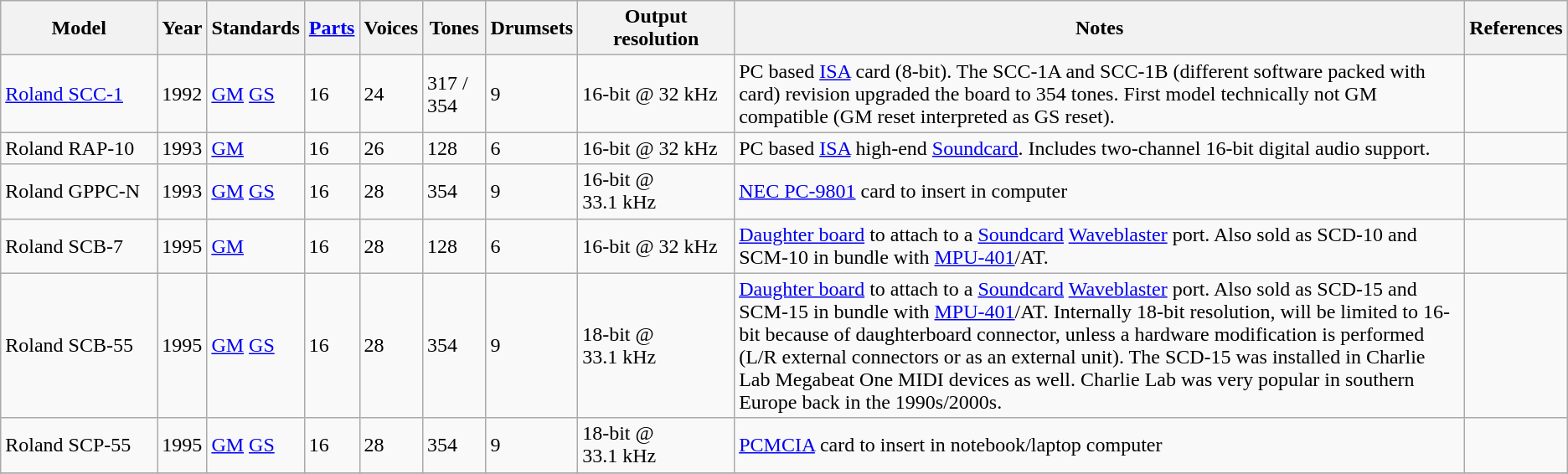<table class="wikitable">
<tr>
<th scope="col" style="width: 10%">Model</th>
<th>Year</th>
<th>Standards</th>
<th><a href='#'>Parts</a></th>
<th>Voices</th>
<th>Tones</th>
<th>Drumsets</th>
<th scope="col" style="width: 10%">Output resolution</th>
<th>Notes</th>
<th>References</th>
</tr>
<tr>
<td><a href='#'>Roland SCC-1</a></td>
<td>1992</td>
<td><a href='#'>GM</a> <a href='#'>GS</a></td>
<td>16</td>
<td>24</td>
<td>317 / 354</td>
<td>9</td>
<td>16-bit @ 32 kHz</td>
<td>PC based <a href='#'>ISA</a> card (8-bit). The SCC-1A and SCC-1B (different software packed with card) revision upgraded the board to 354 tones. First model technically not GM compatible (GM reset interpreted as GS reset).</td>
<td></td>
</tr>
<tr>
<td>Roland RAP-10</td>
<td>1993</td>
<td><a href='#'>GM</a></td>
<td>16</td>
<td>26</td>
<td>128</td>
<td>6</td>
<td>16-bit @ 32 kHz</td>
<td>PC based <a href='#'>ISA</a> high-end <a href='#'>Soundcard</a>. Includes two-channel 16-bit digital audio support.</td>
<td></td>
</tr>
<tr>
<td>Roland GPPC-N</td>
<td>1993</td>
<td><a href='#'>GM</a> <a href='#'>GS</a></td>
<td>16</td>
<td>28</td>
<td>354</td>
<td>9</td>
<td>16-bit @ 33.1 kHz</td>
<td><a href='#'>NEC PC-9801</a> card to insert in computer</td>
<td></td>
</tr>
<tr>
<td>Roland SCB-7</td>
<td>1995</td>
<td><a href='#'>GM</a></td>
<td>16</td>
<td>28</td>
<td>128</td>
<td>6</td>
<td>16-bit @ 32 kHz</td>
<td><a href='#'>Daughter board</a> to attach to a <a href='#'>Soundcard</a> <a href='#'>Waveblaster</a> port. Also sold as SCD-10 and SCM-10 in bundle with <a href='#'>MPU-401</a>/AT.</td>
<td></td>
</tr>
<tr>
<td>Roland SCB-55</td>
<td>1995</td>
<td><a href='#'>GM</a> <a href='#'>GS</a></td>
<td>16</td>
<td>28</td>
<td>354</td>
<td>9</td>
<td>18-bit @ 33.1 kHz</td>
<td><a href='#'>Daughter board</a> to attach to a <a href='#'>Soundcard</a> <a href='#'>Waveblaster</a> port. Also sold as SCD-15 and SCM-15 in bundle with <a href='#'>MPU-401</a>/AT. Internally 18-bit resolution, will be limited to 16-bit because of daughterboard connector, unless a hardware modification is performed (L/R external connectors or as an external unit). The SCD-15 was installed in Charlie Lab Megabeat One MIDI devices as well. Charlie Lab was very popular in southern Europe back in the 1990s/2000s.</td>
<td></td>
</tr>
<tr>
<td>Roland SCP-55</td>
<td>1995</td>
<td><a href='#'>GM</a> <a href='#'>GS</a></td>
<td>16</td>
<td>28</td>
<td>354</td>
<td>9</td>
<td>18-bit @ 33.1 kHz</td>
<td><a href='#'>PCMCIA</a> card to insert in notebook/laptop computer</td>
<td></td>
</tr>
<tr>
</tr>
</table>
